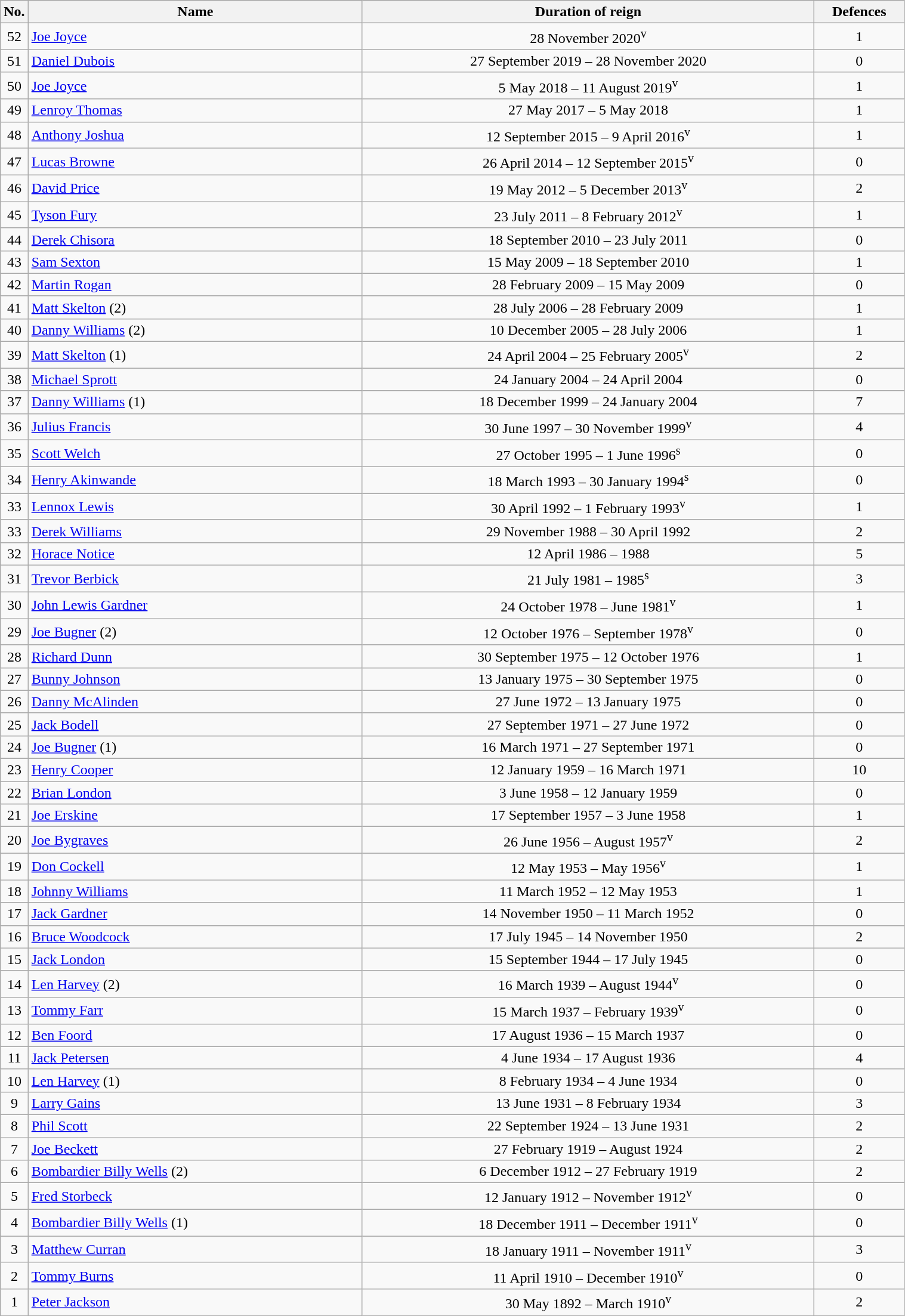<table class="wikitable" width=80%>
<tr>
<th width=3%>No.</th>
<th width=37%>Name </th>
<th width=50%>Duration of reign</th>
<th width=10%>Defences</th>
</tr>
<tr align=center>
<td>52</td>
<td align=left> <a href='#'>Joe Joyce</a></td>
<td>28 November 2020<sup>v</sup></td>
<td>1</td>
</tr>
<tr align=center>
<td>51</td>
<td align=left> <a href='#'>Daniel Dubois</a></td>
<td>27 September 2019 – 28 November 2020</td>
<td>0</td>
</tr>
<tr align=center>
<td>50</td>
<td align=left> <a href='#'>Joe Joyce</a></td>
<td>5 May 2018 – 11 August 2019<sup>v</sup></td>
<td>1</td>
</tr>
<tr align=center>
<td>49</td>
<td align=left> <a href='#'>Lenroy Thomas</a></td>
<td>27 May 2017 – 5 May 2018</td>
<td>1</td>
</tr>
<tr align=center>
<td>48</td>
<td align=left> <a href='#'>Anthony Joshua</a></td>
<td>12 September 2015 – 9 April 2016<sup>v</sup></td>
<td>1</td>
</tr>
<tr align=center>
<td>47</td>
<td align=left> <a href='#'>Lucas Browne</a></td>
<td>26 April 2014 – 12 September 2015<sup>v</sup></td>
<td>0</td>
</tr>
<tr align=center>
<td>46</td>
<td align=left> <a href='#'>David Price</a></td>
<td>19 May 2012 – 5 December 2013<sup>v</sup></td>
<td>2</td>
</tr>
<tr align=center>
<td>45</td>
<td align=left> <a href='#'>Tyson Fury</a></td>
<td>23 July 2011 – 8 February 2012<sup>v</sup></td>
<td>1</td>
</tr>
<tr align=center>
<td>44</td>
<td align=left> <a href='#'>Derek Chisora</a></td>
<td>18 September 2010 – 23 July 2011</td>
<td>0</td>
</tr>
<tr align=center>
<td>43</td>
<td align=left> <a href='#'>Sam Sexton</a></td>
<td>15 May 2009 – 18 September 2010</td>
<td>1</td>
</tr>
<tr align=center>
<td>42</td>
<td align=left> <a href='#'>Martin Rogan</a></td>
<td>28 February 2009 – 15 May 2009</td>
<td>0</td>
</tr>
<tr align=center>
<td>41</td>
<td align=left> <a href='#'>Matt Skelton</a> (2)</td>
<td>28 July 2006 – 28 February 2009</td>
<td>1</td>
</tr>
<tr align=center>
<td>40</td>
<td align=left> <a href='#'>Danny Williams</a> (2)</td>
<td>10 December 2005 – 28 July 2006</td>
<td>1</td>
</tr>
<tr align=center>
<td>39</td>
<td align=left> <a href='#'>Matt Skelton</a> (1)</td>
<td>24 April 2004 – 25 February 2005<sup>v</sup></td>
<td>2</td>
</tr>
<tr align=center>
<td>38</td>
<td align=left> <a href='#'>Michael Sprott</a></td>
<td>24 January 2004 – 24 April 2004</td>
<td>0</td>
</tr>
<tr align=center>
<td>37</td>
<td align=left> <a href='#'>Danny Williams</a> (1)</td>
<td>18 December 1999 – 24 January 2004</td>
<td>7</td>
</tr>
<tr align=center>
<td>36</td>
<td align=left> <a href='#'>Julius Francis</a></td>
<td>30 June 1997 – 30 November 1999<sup>v</sup></td>
<td>4</td>
</tr>
<tr align=center>
<td>35</td>
<td align=left> <a href='#'>Scott Welch</a></td>
<td>27 October 1995 – 1 June 1996<sup>s</sup></td>
<td>0</td>
</tr>
<tr align=center>
<td>34</td>
<td align=left> <a href='#'>Henry Akinwande</a></td>
<td>18 March 1993 – 30 January 1994<sup>s</sup></td>
<td>0</td>
</tr>
<tr align=center>
<td>33</td>
<td align=left> <a href='#'>Lennox Lewis</a></td>
<td>30 April 1992 – 1 February 1993<sup>v</sup></td>
<td>1</td>
</tr>
<tr align=center>
<td>33</td>
<td align=left> <a href='#'>Derek Williams</a></td>
<td>29 November 1988 – 30 April 1992</td>
<td>2</td>
</tr>
<tr align=center>
<td>32</td>
<td align=left> <a href='#'>Horace Notice</a></td>
<td>12 April 1986 – 1988</td>
<td>5</td>
</tr>
<tr align=center>
<td>31</td>
<td align=left> <a href='#'>Trevor Berbick</a></td>
<td>21 July 1981 – 1985<sup>s</sup></td>
<td>3</td>
</tr>
<tr align=center>
<td>30</td>
<td align=left> <a href='#'>John Lewis Gardner</a></td>
<td>24 October 1978 – June 1981<sup>v</sup></td>
<td>1</td>
</tr>
<tr align=center>
<td>29</td>
<td align=left> <a href='#'>Joe Bugner</a> (2)</td>
<td>12 October 1976 – September 1978<sup>v</sup></td>
<td>0</td>
</tr>
<tr align=center>
<td>28</td>
<td align=left> <a href='#'>Richard Dunn</a></td>
<td>30 September 1975 – 12 October 1976</td>
<td>1</td>
</tr>
<tr align=center>
<td>27</td>
<td align=left> <a href='#'>Bunny Johnson</a></td>
<td>13 January 1975 – 30 September 1975</td>
<td>0</td>
</tr>
<tr align=center>
<td>26</td>
<td align=left> <a href='#'>Danny McAlinden</a></td>
<td>27 June 1972 – 13 January 1975</td>
<td>0</td>
</tr>
<tr align=center>
<td>25</td>
<td align=left> <a href='#'>Jack Bodell</a></td>
<td>27 September 1971 – 27 June 1972</td>
<td>0</td>
</tr>
<tr align=center>
<td>24</td>
<td align=left> <a href='#'>Joe Bugner</a> (1)</td>
<td>16 March 1971 – 27 September 1971</td>
<td>0</td>
</tr>
<tr align=center>
<td>23</td>
<td align=left> <a href='#'>Henry Cooper</a></td>
<td>12 January 1959 – 16 March 1971</td>
<td>10</td>
</tr>
<tr align=center>
<td>22</td>
<td align=left> <a href='#'>Brian London</a></td>
<td>3 June 1958 – 12 January 1959</td>
<td>0</td>
</tr>
<tr align=center>
<td>21</td>
<td align=left> <a href='#'>Joe Erskine</a></td>
<td>17 September 1957 – 3 June 1958</td>
<td>1</td>
</tr>
<tr align=center>
<td>20</td>
<td align=left> <a href='#'>Joe Bygraves</a></td>
<td>26 June 1956 – August 1957<sup>v</sup></td>
<td>2</td>
</tr>
<tr align=center>
<td>19</td>
<td align=left> <a href='#'>Don Cockell</a></td>
<td>12 May 1953 – May 1956<sup>v</sup></td>
<td>1</td>
</tr>
<tr align=center>
<td>18</td>
<td align=left> <a href='#'>Johnny Williams</a></td>
<td>11 March 1952 – 12 May 1953</td>
<td>1</td>
</tr>
<tr align=center>
<td>17</td>
<td align=left> <a href='#'>Jack Gardner</a></td>
<td>14 November 1950 – 11 March 1952</td>
<td>0</td>
</tr>
<tr align=center>
<td>16</td>
<td align=left> <a href='#'>Bruce Woodcock</a></td>
<td>17 July 1945 – 14 November 1950</td>
<td>2</td>
</tr>
<tr align=center>
<td>15</td>
<td align=left> <a href='#'>Jack London</a></td>
<td>15 September 1944 – 17 July 1945</td>
<td>0</td>
</tr>
<tr align=center>
<td>14</td>
<td align=left> <a href='#'>Len Harvey</a> (2)</td>
<td>16 March 1939 – August 1944<sup>v</sup></td>
<td>0</td>
</tr>
<tr align=center>
<td>13</td>
<td align=left> <a href='#'>Tommy Farr</a></td>
<td>15 March 1937 – February 1939<sup>v</sup></td>
<td>0</td>
</tr>
<tr align=center>
<td>12</td>
<td align=left> <a href='#'>Ben Foord</a></td>
<td>17 August 1936 – 15 March 1937</td>
<td>0</td>
</tr>
<tr align=center>
<td>11</td>
<td align=left> <a href='#'>Jack Petersen</a></td>
<td>4 June 1934 – 17 August 1936</td>
<td>4</td>
</tr>
<tr align=center>
<td>10</td>
<td align=left> <a href='#'>Len Harvey</a> (1)</td>
<td>8 February 1934 – 4 June 1934</td>
<td>0</td>
</tr>
<tr align=center>
<td>9</td>
<td align=left> <a href='#'>Larry Gains</a></td>
<td>13 June 1931 – 8 February 1934</td>
<td>3</td>
</tr>
<tr align=center>
<td>8</td>
<td align=left> <a href='#'>Phil Scott</a></td>
<td>22 September 1924 – 13 June 1931</td>
<td>2</td>
</tr>
<tr align=center>
<td>7</td>
<td align=left> <a href='#'>Joe Beckett</a></td>
<td>27 February 1919 – August 1924</td>
<td>2</td>
</tr>
<tr align=center>
<td>6</td>
<td align=left> <a href='#'>Bombardier Billy Wells</a> (2)</td>
<td>6 December 1912 – 27 February 1919</td>
<td>2</td>
</tr>
<tr align=center>
<td>5</td>
<td align=left> <a href='#'>Fred Storbeck</a></td>
<td>12 January 1912 – November 1912<sup>v</sup></td>
<td>0</td>
</tr>
<tr align=center>
<td>4</td>
<td align=left> <a href='#'>Bombardier Billy Wells</a> (1)</td>
<td>18 December 1911 – December 1911<sup>v</sup></td>
<td>0</td>
</tr>
<tr align=center>
<td>3</td>
<td align=left> <a href='#'>Matthew Curran</a></td>
<td>18 January 1911 – November 1911<sup>v</sup></td>
<td>3</td>
</tr>
<tr align=center>
<td>2</td>
<td align=left> <a href='#'>Tommy Burns</a></td>
<td>11 April 1910 – December 1910<sup>v</sup></td>
<td>0</td>
</tr>
<tr align=center>
<td>1</td>
<td align=left> <a href='#'>Peter Jackson</a></td>
<td>30 May 1892 – March 1910<sup>v</sup></td>
<td>2</td>
</tr>
</table>
